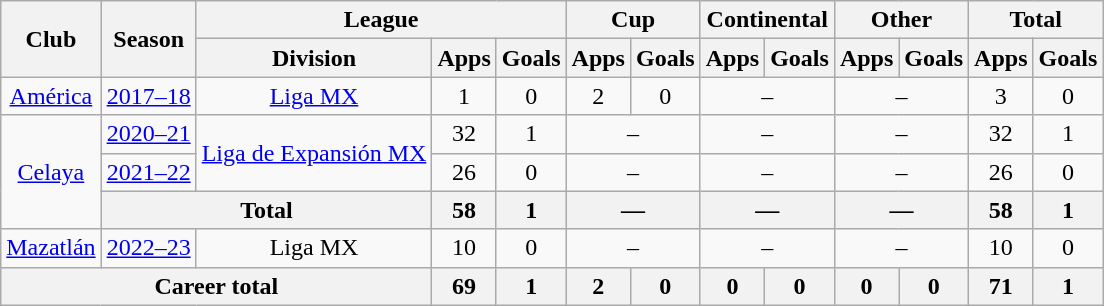<table class="wikitable" style="text-align: center">
<tr>
<th rowspan="2">Club</th>
<th rowspan="2">Season</th>
<th colspan="3">League</th>
<th colspan="2">Cup</th>
<th colspan="2">Continental</th>
<th colspan="2">Other</th>
<th colspan="2">Total</th>
</tr>
<tr>
<th>Division</th>
<th>Apps</th>
<th>Goals</th>
<th>Apps</th>
<th>Goals</th>
<th>Apps</th>
<th>Goals</th>
<th>Apps</th>
<th>Goals</th>
<th>Apps</th>
<th>Goals</th>
</tr>
<tr>
<td><a href='#'>América</a></td>
<td><a href='#'>2017–18</a></td>
<td><a href='#'>Liga MX</a></td>
<td>1</td>
<td>0</td>
<td>2</td>
<td>0</td>
<td colspan="2">–</td>
<td colspan="2">–</td>
<td>3</td>
<td>0</td>
</tr>
<tr>
<td rowspan="3"><a href='#'>Celaya</a></td>
<td><a href='#'>2020–21</a></td>
<td rowspan="2"><a href='#'>Liga de Expansión MX</a></td>
<td>32</td>
<td>1</td>
<td colspan="2">–</td>
<td colspan="2">–</td>
<td colspan="2">–</td>
<td>32</td>
<td>1</td>
</tr>
<tr>
<td><a href='#'>2021–22</a></td>
<td>26</td>
<td>0</td>
<td colspan="2">–</td>
<td colspan="2">–</td>
<td colspan="2">–</td>
<td>26</td>
<td>0</td>
</tr>
<tr>
<th colspan="2">Total</th>
<th>58</th>
<th>1</th>
<th colspan="2">—</th>
<th colspan="2">—</th>
<th colspan="2">—</th>
<th>58</th>
<th>1</th>
</tr>
<tr>
<td><a href='#'>Mazatlán</a></td>
<td><a href='#'>2022–23</a></td>
<td>Liga MX</td>
<td>10</td>
<td>0</td>
<td colspan="2">–</td>
<td colspan="2">–</td>
<td colspan="2">–</td>
<td>10</td>
<td>0</td>
</tr>
<tr>
<th colspan="3"><strong>Career total</strong></th>
<th>69</th>
<th>1</th>
<th>2</th>
<th>0</th>
<th>0</th>
<th>0</th>
<th>0</th>
<th>0</th>
<th>71</th>
<th>1</th>
</tr>
</table>
